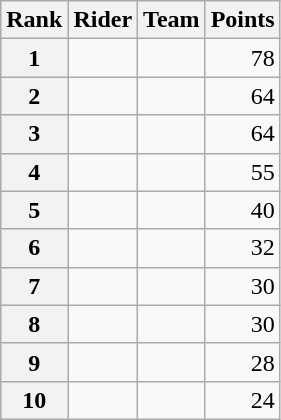<table class="wikitable" margin-bottom:0;">
<tr>
<th scope="col">Rank</th>
<th scope="col">Rider</th>
<th scope="col">Team</th>
<th scope="col">Points</th>
</tr>
<tr>
<th scope="row">1</th>
<td> </td>
<td></td>
<td align="right">78</td>
</tr>
<tr>
<th scope="row">2</th>
<td> </td>
<td></td>
<td align="right">64</td>
</tr>
<tr>
<th scope="row">3</th>
<td></td>
<td></td>
<td align="right">64</td>
</tr>
<tr>
<th scope="row">4</th>
<td></td>
<td></td>
<td align="right">55</td>
</tr>
<tr>
<th scope="row">5</th>
<td></td>
<td></td>
<td align="right">40</td>
</tr>
<tr>
<th scope="row">6</th>
<td></td>
<td></td>
<td align="right">32</td>
</tr>
<tr>
<th scope="row">7</th>
<td></td>
<td></td>
<td align="right">30</td>
</tr>
<tr>
<th scope="row">8</th>
<td></td>
<td></td>
<td align="right">30</td>
</tr>
<tr>
<th scope="row">9</th>
<td></td>
<td></td>
<td align="right">28</td>
</tr>
<tr>
<th scope="row">10</th>
<td></td>
<td></td>
<td align="right">24</td>
</tr>
</table>
